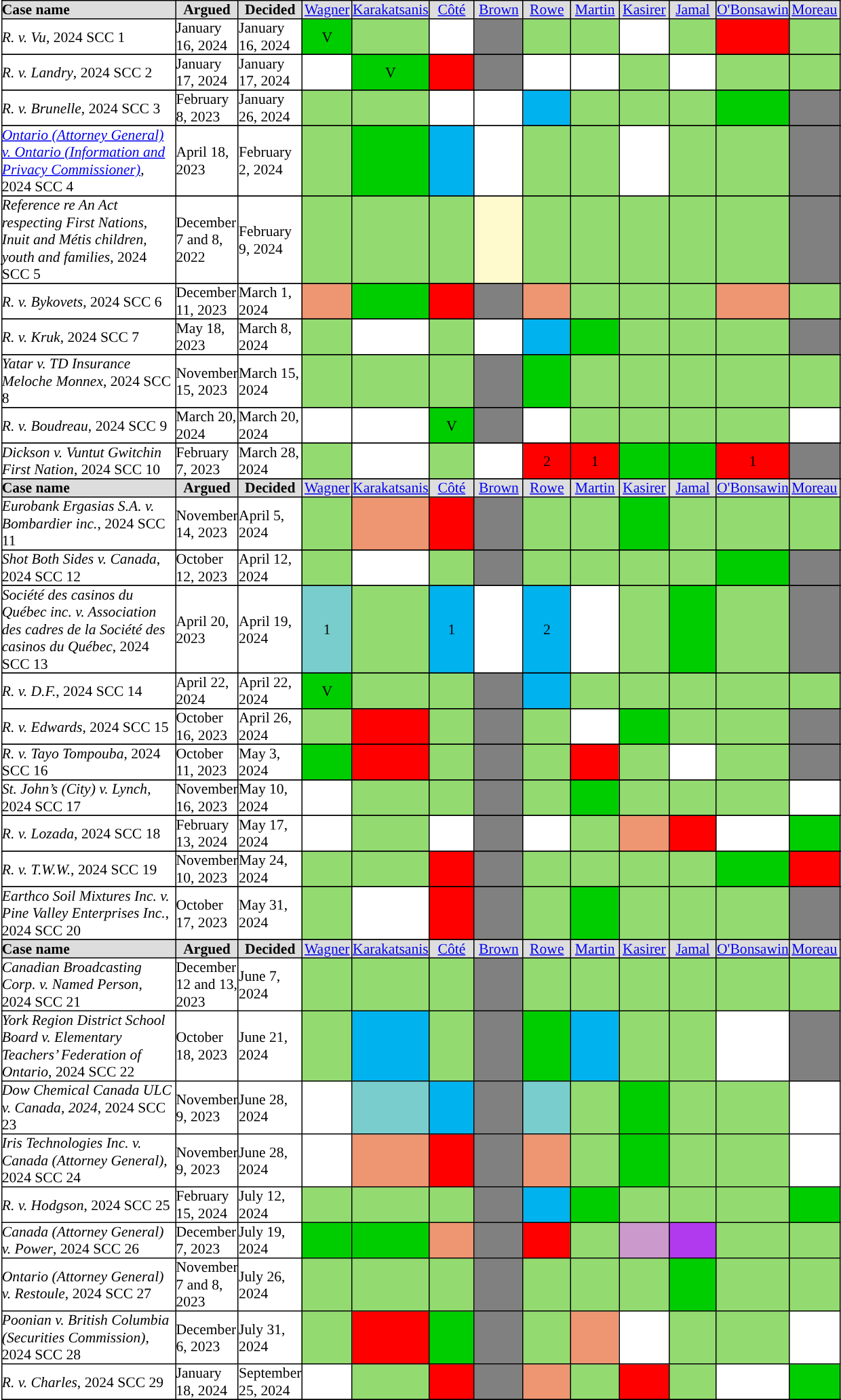<table cellpadding="0" cellspacing="1" border="1"  style="margin:auto; border-collapse:collapse; font-size:90%; width:825px;">
<tr style="text-align:center;">
<th style="background:#ddd; text-align:left;">Case name</th>
<th style="background:#ddd; width:50px;">Argued</th>
<th style="background:#ddd; width:50px;">Decided</th>
<td style="background:#ddd; width:50px;"><a href='#'>Wagner</a></td>
<td style="background:#ddd; width:50px;"><a href='#'>Karakatsanis</a></td>
<td style="background:#ddd; width:50px;"><a href='#'>Côté</a></td>
<td style="background:#ddd; width:50px;"><a href='#'>Brown</a></td>
<td style="background:#ddd; width:50px;"><a href='#'>Rowe</a></td>
<td style="background:#ddd; width:50px;"><a href='#'>Martin</a></td>
<td style="background:#ddd; width:50px;"><a href='#'>Kasirer</a></td>
<td style="background:#ddd; width:50px;"><a href='#'>Jamal</a></td>
<td style="background:#ddd; width:50px;"><a href='#'>O'Bonsawin</a></td>
<td style="background:#ddd; width:50px;"><a href='#'>Moreau</a></td>
</tr>
<tr align=center>
<td style="width:200px; text-align:left;"><em>R. v. Vu</em>, 2024 SCC 1</td>
<td align=left>January 16, 2024</td>
<td align=left>January 16, 2024</td>
<td style="background:#00cd00";text-align:center;">V</td>
<td style="background:#93DB70"></td>
<td style="background:"></td>
<td style="background:#808080"></td>
<td style="background:#93DB70"></td>
<td style="background:#93DB70"></td>
<td style="background:"></td>
<td style="background:#93DB70"></td>
<td style="background:#FF0000"></td>
<td style="background:#93DB70"></td>
</tr>
<tr>
</tr>
<tr align=center>
<td style="width:200px; text-align:left;"><em>R. v. Landry</em>, 2024 SCC 2</td>
<td align=left>January 17, 2024</td>
<td align=left>January 17, 2024</td>
<td style="background:"></td>
<td style="background:#00cd00";text-align:center;">V</td>
<td style="background:#FF0000"></td>
<td style="background:#808080"></td>
<td style="background:"></td>
<td style="background:"></td>
<td style="background:#93DB70"></td>
<td style="background:"></td>
<td style="background:#93DB70"></td>
<td style="background:#93DB70"></td>
</tr>
<tr>
</tr>
<tr align=center>
<td style="width:200px; text-align:left;"><em>R. v. Brunelle</em>, 2024 SCC 3</td>
<td align=left>February 8, 2023</td>
<td align=left>January 26, 2024</td>
<td style="background:#93DB70"></td>
<td style="background:#93DB70"></td>
<td style="background:"></td>
<td style="background:#FFFFFF"></td>
<td style="background:#00B2EE"></td>
<td style="background:#93DB70"></td>
<td style="background:#93DB70"></td>
<td style="background:#93DB70"></td>
<td style="background:#00CD00"></td>
<td style="background:#808080"></td>
</tr>
<tr>
</tr>
<tr align=center>
<td style="width:200px; text-align:left;"><em><a href='#'>Ontario (Attorney General) v. Ontario (Information and Privacy Commissioner)</a></em>, 2024 SCC 4</td>
<td align=left>April 18, 2023</td>
<td align=left>February 2, 2024</td>
<td style="background:#93DB70"></td>
<td style="background:#00CD00"></td>
<td style="background:#00B2EE"></td>
<td style="background:"></td>
<td style="background:#93DB70"></td>
<td style="background:#93DB70"></td>
<td style="background:"></td>
<td style="background:#93DB70"></td>
<td style="background:#93DB70"></td>
<td style="background:#808080"></td>
</tr>
<tr>
</tr>
<tr align=center>
<td style="width:200px; text-align:left;"><em>Reference re An Act respecting First Nations, Inuit and Métis children, youth and families</em>, 2024 SCC 5</td>
<td align=left>December 7 and 8, 2022</td>
<td align=left>February 9, 2024</td>
<td style="background:#93DB70"></td>
<td style="background:#93DB70"></td>
<td style="background:#93DB70"></td>
<td style="background:#FFFACD"></td>
<td style="background:#93DB70"></td>
<td style="background:#93DB70"></td>
<td style="background:#93DB70"></td>
<td style="background:#93DB70"></td>
<td style="background:#93DB70"></td>
<td style="background:#808080"></td>
</tr>
<tr>
</tr>
<tr align=center>
<td style="width:200px; text-align:left;"><em>R. v. Bykovets</em>, 2024 SCC 6</td>
<td align=left>December 11, 2023</td>
<td align=left>March 1, 2024</td>
<td style="background:#EE9572"></td>
<td style="background:#00CD00"></td>
<td style="background:#FF0000"></td>
<td style="background:#808080"></td>
<td style="background:#EE9572"></td>
<td style="background:#93DB70"></td>
<td style="background:#93DB70"></td>
<td style="background:#93DB70"></td>
<td style="background:#EE9572"></td>
<td style="background:#93DB70"></td>
</tr>
<tr>
</tr>
<tr align=center>
<td style="width:200px; text-align:left;"><em>R. v. Kruk</em>, 2024 SCC 7</td>
<td align=left>May 18, 2023</td>
<td align=left>March 8, 2024</td>
<td style="background:#93DB70"></td>
<td style="background:#FFFFFF"></td>
<td style="background:#93DB70"></td>
<td style="background:#FFFFFF"></td>
<td style="background:#00B2EE"></td>
<td style="background:#00CD00"></td>
<td style="background:#93DB70"></td>
<td style="background:#93DB70"></td>
<td style="background:#93DB70"></td>
<td style="background:#808080"></td>
</tr>
<tr>
</tr>
<tr align=center>
<td style="width:200px; text-align:left;"><em>Yatar v. TD Insurance Meloche Monnex</em>, 2024 SCC 8</td>
<td align=left>November 15, 2023</td>
<td align=left>March 15, 2024</td>
<td style="background:#93DB70"></td>
<td style="background:#93DB70"></td>
<td style="background:#93DB70"></td>
<td style="background:#808080"></td>
<td style="background:#00CD00"></td>
<td style="background:#93DB70"></td>
<td style="background:#93DB70"></td>
<td style="background:#93DB70"></td>
<td style="background:#93DB70"></td>
<td style="background:#93DB70"></td>
</tr>
<tr>
</tr>
<tr align=center>
<td style="width:200px; text-align:left;"><em>R. v. Boudreau</em>, 2024 SCC 9</td>
<td align=left>March 20, 2024</td>
<td align=left>March 20, 2024</td>
<td style="background:#FFFFFF"></td>
<td style="background:#FFFFFF"></td>
<td style="background:#00cd00";text-align:center;">V</td>
<td style="background:#808080"></td>
<td style="background:#FFFFFF"></td>
<td style="background:#93DB70"></td>
<td style="background:#93DB70"></td>
<td style="background:#93DB70"></td>
<td style="background:#93DB70"></td>
<td style="background:#FFFFFF"></td>
</tr>
<tr>
</tr>
<tr align=center>
<td style="width:200px; text-align:left;"><em>Dickson v. Vuntut Gwitchin First Nation</em>, 2024 SCC 10</td>
<td align=left>February 7, 2023</td>
<td align=left>March 28, 2024</td>
<td style="background:#93DB70"></td>
<td style="background:#FFFFFF"></td>
<td style="background:#93DB70"></td>
<td style="background:#FFFFFF"></td>
<td style="background:#FF0000">2</td>
<td style="background:#FF0000">1</td>
<td style="background:#00CD00"></td>
<td style="background:#00CD00"></td>
<td style="background:#FF0000">1</td>
<td style="background:#808080"></td>
</tr>
<tr>
</tr>
<tr style="text-align:center;">
<th style="background:#ddd; text-align:left;">Case name</th>
<th style="background:#ddd; width:50px;">Argued</th>
<th style="background:#ddd; width:50px;">Decided</th>
<td style="background:#ddd; width:50px;"><a href='#'>Wagner</a></td>
<td style="background:#ddd; width:50px;"><a href='#'>Karakatsanis</a></td>
<td style="background:#ddd; width:50px;"><a href='#'>Côté</a></td>
<td style="background:#ddd; width:50px;"><a href='#'>Brown</a></td>
<td style="background:#ddd; width:50px;"><a href='#'>Rowe</a></td>
<td style="background:#ddd; width:50px;"><a href='#'>Martin</a></td>
<td style="background:#ddd; width:50px;"><a href='#'>Kasirer</a></td>
<td style="background:#ddd; width:50px;"><a href='#'>Jamal</a></td>
<td style="background:#ddd; width:50px;"><a href='#'>O'Bonsawin</a></td>
<td style="background:#ddd; width:50px;"><a href='#'>Moreau</a></td>
</tr>
<tr align=center>
<td style="width:200px; text-align:left;"><em>Eurobank Ergasias S.A. v. Bombardier inc.</em>, 2024 SCC 11</td>
<td align=left>November 14, 2023</td>
<td align=left>April 5, 2024</td>
<td style="background:#93DB70"></td>
<td style="background:#EE9572"></td>
<td style="background:#FF0000"></td>
<td style="background:#808080"></td>
<td style="background:#93DB70"></td>
<td style="background:#93DB70"></td>
<td style="background:#00CD00"></td>
<td style="background:#93DB70"></td>
<td style="background:#93DB70"></td>
<td style="background:#93DB70"></td>
</tr>
<tr>
</tr>
<tr align=center>
<td style="width:200px; text-align:left;"><em>Shot Both Sides v. Canada</em>, 2024 SCC 12</td>
<td align=left>October 12, 2023</td>
<td align=left>April 12, 2024</td>
<td style="background:#93DB70"></td>
<td style="background:#FFFFFF"></td>
<td style="background:#93DB70"></td>
<td style="background:#808080"></td>
<td style="background:#93DB70"></td>
<td style="background:#93DB70"></td>
<td style="background:#93DB70"></td>
<td style="background:#93DB70"></td>
<td style="background:#00CD00"></td>
<td style="background:#808080"></td>
</tr>
<tr>
</tr>
<tr align=center>
<td style="width:200px; text-align:left;"><em>Société des casinos du Québec inc. v. Association des cadres de la Société des casinos du Québec</em>, 2024 SCC 13</td>
<td align=left>April 20, 2023</td>
<td align=left>April 19, 2024</td>
<td style="background:#79CDCD">1</td>
<td style="background:#93DB70"></td>
<td style="background:#00B2EE">1</td>
<td style="background:#FFFFFF"></td>
<td style="background:#00B2EE">2</td>
<td style="background:#FFFFFF"></td>
<td style="background:#93DB70"></td>
<td style="background:#00CD00"></td>
<td style="background:#93DB70"></td>
<td style="background:#808080"></td>
</tr>
<tr>
</tr>
<tr align=center>
<td style="width:200px; text-align:left;"><em>R. v. D.F.</em>, 2024 SCC 14</td>
<td align=left>April 22, 2024</td>
<td align=left>April 22, 2024</td>
<td style="background:#00cd00";text-align:center;">V</td>
<td style="background:#93DB70"></td>
<td style="background:#93DB70"></td>
<td style="background:#808080"></td>
<td style="background:#00B2EE"></td>
<td style="background:#93DB70"></td>
<td style="background:#93DB70"></td>
<td style="background:#93DB70"></td>
<td style="background:#93DB70"></td>
<td style="background:#93DB70"></td>
</tr>
<tr>
</tr>
<tr align=center>
<td style="width:200px; text-align:left;"><em>R. v. Edwards</em>, 2024 SCC 15</td>
<td align=left>October 16, 2023</td>
<td align=left>April 26, 2024</td>
<td style="background:#93DB70"></td>
<td style="background:#FF0000"></td>
<td style="background:#93DB70"></td>
<td style="background:#808080"></td>
<td style="background:#93DB70"></td>
<td style="background:#FFFFFF"></td>
<td style="background:#00CD00"></td>
<td style="background:#93DB70"></td>
<td style="background:#93DB70"></td>
<td style="background:#808080"></td>
</tr>
<tr>
</tr>
<tr align=center>
<td style="width:200px; text-align:left;"><em>R. v. Tayo Tompouba</em>, 2024 SCC 16</td>
<td align=left>October 11, 2023</td>
<td align=left>May 3, 2024</td>
<td style="background:#00CD00"></td>
<td style="background:#FF0000"></td>
<td style="background:#93DB70"></td>
<td style="background:#808080"></td>
<td style="background:#93DB70"></td>
<td style="background:#FF0000"></td>
<td style="background:#93DB70"></td>
<td style="background:#FFFFFF"></td>
<td style="background:#93DB70"></td>
<td style="background:#808080"></td>
</tr>
<tr>
</tr>
<tr align=center>
<td style="width:200px; text-align:left;"><em>St. John’s (City) v. Lynch</em>, 2024 SCC 17</td>
<td align=left>November 16, 2023</td>
<td align=left>May 10, 2024</td>
<td style="background:#FFFFFF"></td>
<td style="background:#93DB70"></td>
<td style="background:#93DB70"></td>
<td style="background:#808080"></td>
<td style="background:#93DB70"></td>
<td style="background:#00CD00"></td>
<td style="background:#93DB70"></td>
<td style="background:#93DB70"></td>
<td style="background:#93DB70"></td>
<td style="background:#FFFFFF"></td>
</tr>
<tr>
</tr>
<tr align=center>
<td style="width:200px; text-align:left;"><em>R. v. Lozada</em>, 2024 SCC 18</td>
<td align=left>February 13, 2024</td>
<td align=left>May 17, 2024</td>
<td style="background:#FFFFFF"></td>
<td style="background:#93DB70"></td>
<td style="background:#FFFFFF"></td>
<td style="background:#808080"></td>
<td style="background:#FFFFFF"></td>
<td style="background:#93DB70"></td>
<td style="background:#EE9572"></td>
<td style="background:#FF0000"></td>
<td style="background:#FFFFFF"></td>
<td style="background:#00CD00"></td>
</tr>
<tr>
</tr>
<tr align=center>
<td style="width:200px; text-align:left;"><em>R. v. T.W.W.</em>, 2024 SCC 19</td>
<td align=left>November 10, 2023</td>
<td align=left>May 24, 2024</td>
<td style="background:#93DB70"></td>
<td style="background:#93DB70"></td>
<td style="background:#FF0000"></td>
<td style="background:#808080"></td>
<td style="background:#93DB70"></td>
<td style="background:#93DB70"></td>
<td style="background:#93DB70"></td>
<td style="background:#93DB70"></td>
<td style="background:#00CD00"></td>
<td style="background:#FF0000"></td>
</tr>
<tr>
</tr>
<tr align=center>
<td style="width:200px; text-align:left;"><em>Earthco Soil Mixtures Inc. v. Pine Valley Enterprises Inc.</em>, 2024 SCC 20</td>
<td align=left>October 17, 2023</td>
<td align=left>May 31, 2024</td>
<td style="background:#93DB70"></td>
<td style="background:#FFFFFF"></td>
<td style="background:#FF0000"></td>
<td style="background:#808080"></td>
<td style="background:#93DB70"></td>
<td style="background:#00CD00"></td>
<td style="background:#93DB70"></td>
<td style="background:#93DB70"></td>
<td style="background:#93DB70"></td>
<td style="background:#808080"></td>
</tr>
<tr>
</tr>
<tr style="text-align:center;">
<th style="background:#ddd; text-align:left;">Case name</th>
<th style="background:#ddd; width:50px;">Argued</th>
<th style="background:#ddd; width:50px;">Decided</th>
<td style="background:#ddd; width:50px;"><a href='#'>Wagner</a></td>
<td style="background:#ddd; width:50px;"><a href='#'>Karakatsanis</a></td>
<td style="background:#ddd; width:50px;"><a href='#'>Côté</a></td>
<td style="background:#ddd; width:50px;"><a href='#'>Brown</a></td>
<td style="background:#ddd; width:50px;"><a href='#'>Rowe</a></td>
<td style="background:#ddd; width:50px;"><a href='#'>Martin</a></td>
<td style="background:#ddd; width:50px;"><a href='#'>Kasirer</a></td>
<td style="background:#ddd; width:50px;"><a href='#'>Jamal</a></td>
<td style="background:#ddd; width:50px;"><a href='#'>O'Bonsawin</a></td>
<td style="background:#ddd; width:50px;"><a href='#'>Moreau</a></td>
</tr>
<tr align=center>
<td style="width:200px; text-align:left;"><em>Canadian Broadcasting Corp. v. Named Person</em>, 2024 SCC 21</td>
<td align=left>December 12 and 13, 2023</td>
<td align=left>June 7, 2024</td>
<td style="background:#93DB70"></td>
<td style="background:#93DB70"></td>
<td style="background:#93DB70"></td>
<td style="background:#808080"></td>
<td style="background:#93DB70"></td>
<td style="background:#93DB70"></td>
<td style="background:#93DB70"></td>
<td style="background:#93DB70"></td>
<td style="background:#93DB70"></td>
<td style="background:#93DB70"></td>
</tr>
<tr>
<td style="width:200px; text-align:left;"><em>York Region District School Board v. Elementary Teachers’ Federation of Ontario</em>, 2024 SCC 22</td>
<td align=left>October 18, 2023</td>
<td align=left>June 21, 2024</td>
<td style="background:#93DB70"></td>
<td style="background:#00B2EE"></td>
<td style="background:#93DB70"></td>
<td style="background:#808080"></td>
<td style="background:#00CD00"></td>
<td style="background:#00B2EE"></td>
<td style="background:#93DB70"></td>
<td style="background:#93DB70"></td>
<td style="background:#FFFFFF"></td>
<td style="background:#808080"></td>
</tr>
<tr>
<td style="width:200px; text-align:left;"><em>Dow Chemical Canada ULC v. Canada, 2024</em>, 2024 SCC 23</td>
<td align=left>November 9, 2023</td>
<td align=left>June 28, 2024</td>
<td style="background:#FFFFFF"></td>
<td style="background:#79CDCD"></td>
<td style="background:#00B2EE"></td>
<td style="background:#808080"></td>
<td style="background:#79CDCD"></td>
<td style="background:#93DB70"></td>
<td style="background:#00CD00"></td>
<td style="background:#93DB70"></td>
<td style="background:#93DB70"></td>
<td style="background:#FFFFFF"></td>
</tr>
<tr>
<td style="width:200px; text-align:left;"><em>Iris Technologies Inc. v. Canada (Attorney General)</em>, 2024 SCC 24</td>
<td align=left>November 9, 2023</td>
<td align=left>June 28, 2024</td>
<td style="background:#FFFFFF"></td>
<td style="background:#EE9572"></td>
<td style="background:#FF0000"></td>
<td style="background:#808080"></td>
<td style="background:#EE9572"></td>
<td style="background:#93DB70"></td>
<td style="background:#00CD00"></td>
<td style="background:#93DB70"></td>
<td style="background:#93DB70"></td>
<td style="background:#FFFFFF"></td>
</tr>
<tr>
<td><em>R. v. Hodgson</em>, 2024 SCC 25</td>
<td>February 15, 2024</td>
<td>July 12, 2024</td>
<td style="background:#93DB70"></td>
<td style="background:#93DB70"></td>
<td style="background:#93DB70"></td>
<td style="background:#808080"></td>
<td style="background:#00B2EE"></td>
<td style="background:#00CD00"></td>
<td style="background:#93DB70"></td>
<td style="background:#93DB70"></td>
<td style="background:#93DB70"></td>
<td style="background:#00CD00"></td>
</tr>
<tr>
<td><em>Canada (Attorney General) v. Power</em>, 2024 SCC 26</td>
<td>December 7, 2023</td>
<td>July 19, 2024</td>
<td style="background:#00CD00"></td>
<td style="background:#00CD00"></td>
<td style="background:#EE9572"></td>
<td style="background:#808080"></td>
<td style="background:#FF0000"></td>
<td style="background:#93DB70"></td>
<td style="background:#CC99CC"></td>
<td style="background:#B23AEE"></td>
<td style="background:#93DB70"></td>
<td style="background:#93DB70"></td>
</tr>
<tr>
<td><em>Ontario (Attorney General) v. Restoule</em>, 2024 SCC 27</td>
<td>November 7 and 8, 2023</td>
<td>July 26, 2024</td>
<td style="background:#93DB70"></td>
<td style="background:#93DB70"></td>
<td style="background:#93DB70"></td>
<td style="background:#808080"></td>
<td style="background:#93DB70"></td>
<td style="background:#93DB70"></td>
<td style="background:#93DB70"></td>
<td style="background:#00CD00"></td>
<td style="background:#93DB70"></td>
<td style="background:#93DB70"></td>
</tr>
<tr>
<td><em>Poonian v. British Columbia (Securities Commission)</em>, 2024 SCC 28</td>
<td>December 6, 2023</td>
<td>July 31, 2024</td>
<td style="background:#93DB70"></td>
<td style="background:#FF0000"></td>
<td style="background:#00CD00"></td>
<td style="background:#808080"></td>
<td style="background:#93DB70"></td>
<td style="background:#EE9572"></td>
<td style="background:#FFFFFF"></td>
<td style="background:#93DB70"></td>
<td style="background:#93DB70"></td>
<td style="background:#FFFFFF"></td>
</tr>
<tr>
<td><em>R. v. Charles</em>, 2024 SCC 29</td>
<td>January 18, 2024</td>
<td>September 25, 2024</td>
<td style="background:#FFFFFF"></td>
<td style="background:#93DB70"></td>
<td style="background:#FF0000"></td>
<td style="background:#808080"></td>
<td style="background:#EE9572"></td>
<td style="background:#93DB70"></td>
<td style="background:#FF0000"></td>
<td style="background:#93DB70"></td>
<td style="background:#FFFFFF"></td>
<td style="background:#00CD00"></td>
</tr>
<tr>
</tr>
</table>
